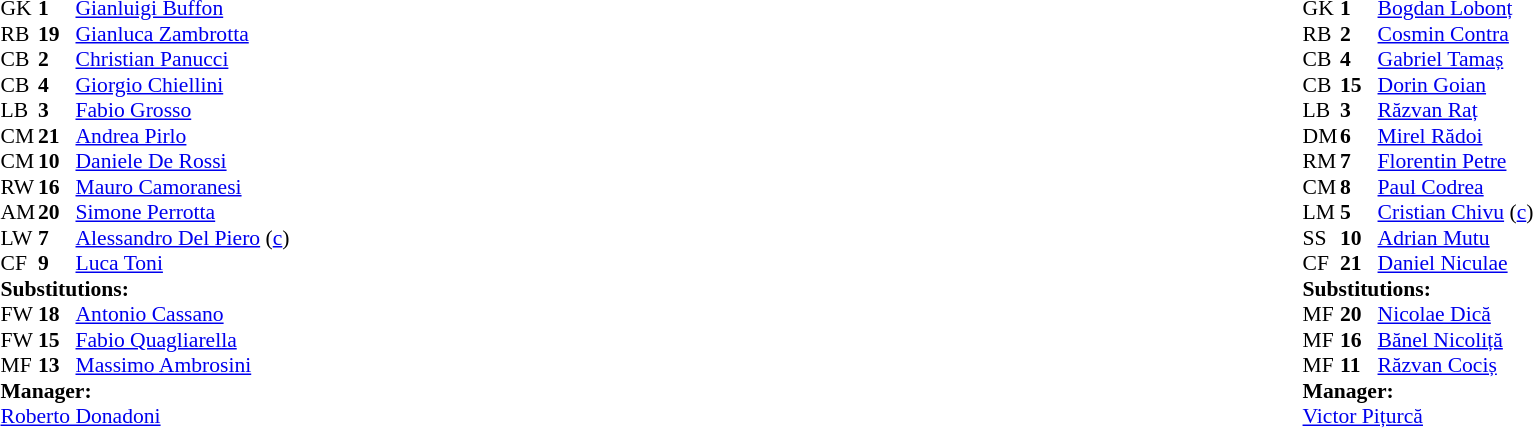<table style="width:100%;">
<tr>
<td style="vertical-align:top; width:40%;"><br><table style="font-size:90%" cellspacing="0" cellpadding="0">
<tr>
<th width="25"></th>
<th width="25"></th>
</tr>
<tr>
<td>GK</td>
<td><strong>1</strong></td>
<td><a href='#'>Gianluigi Buffon</a></td>
</tr>
<tr>
<td>RB</td>
<td><strong>19</strong></td>
<td><a href='#'>Gianluca Zambrotta</a></td>
</tr>
<tr>
<td>CB</td>
<td><strong>2</strong></td>
<td><a href='#'>Christian Panucci</a></td>
</tr>
<tr>
<td>CB</td>
<td><strong>4</strong></td>
<td><a href='#'>Giorgio Chiellini</a></td>
</tr>
<tr>
<td>LB</td>
<td><strong>3</strong></td>
<td><a href='#'>Fabio Grosso</a></td>
</tr>
<tr>
<td>CM</td>
<td><strong>21</strong></td>
<td><a href='#'>Andrea Pirlo</a></td>
<td></td>
</tr>
<tr>
<td>CM</td>
<td><strong>10</strong></td>
<td><a href='#'>Daniele De Rossi</a></td>
<td></td>
</tr>
<tr>
<td>RW</td>
<td><strong>16</strong></td>
<td><a href='#'>Mauro Camoranesi</a></td>
<td></td>
<td></td>
</tr>
<tr>
<td>AM</td>
<td><strong>20</strong></td>
<td><a href='#'>Simone Perrotta</a></td>
<td></td>
<td></td>
</tr>
<tr>
<td>LW</td>
<td><strong>7</strong></td>
<td><a href='#'>Alessandro Del Piero</a> (<a href='#'>c</a>)</td>
<td></td>
<td></td>
</tr>
<tr>
<td>CF</td>
<td><strong>9</strong></td>
<td><a href='#'>Luca Toni</a></td>
</tr>
<tr>
<td colspan=3><strong>Substitutions:</strong></td>
</tr>
<tr>
<td>FW</td>
<td><strong>18</strong></td>
<td><a href='#'>Antonio Cassano</a></td>
<td></td>
<td></td>
</tr>
<tr>
<td>FW</td>
<td><strong>15</strong></td>
<td><a href='#'>Fabio Quagliarella</a></td>
<td></td>
<td></td>
</tr>
<tr>
<td>MF</td>
<td><strong>13</strong></td>
<td><a href='#'>Massimo Ambrosini</a></td>
<td></td>
<td></td>
</tr>
<tr>
<td colspan=3><strong>Manager:</strong></td>
</tr>
<tr>
<td colspan=3><a href='#'>Roberto Donadoni</a></td>
</tr>
</table>
</td>
<td valign="top"></td>
<td style="vertical-align:top; width:50%;"><br><table style="font-size:90%; margin:auto;" cellspacing="0" cellpadding="0">
<tr>
<th width=25></th>
<th width=25></th>
</tr>
<tr>
<td>GK</td>
<td><strong>1</strong></td>
<td><a href='#'>Bogdan Lobonț</a></td>
</tr>
<tr>
<td>RB</td>
<td><strong>2</strong></td>
<td><a href='#'>Cosmin Contra</a></td>
</tr>
<tr>
<td>CB</td>
<td><strong>4</strong></td>
<td><a href='#'>Gabriel Tamaș</a></td>
</tr>
<tr>
<td>CB</td>
<td><strong>15</strong></td>
<td><a href='#'>Dorin Goian</a></td>
<td></td>
</tr>
<tr>
<td>LB</td>
<td><strong>3</strong></td>
<td><a href='#'>Răzvan Raț</a></td>
</tr>
<tr>
<td>DM</td>
<td><strong>6</strong></td>
<td><a href='#'>Mirel Rădoi</a></td>
<td></td>
<td></td>
</tr>
<tr>
<td>RM</td>
<td><strong>7</strong></td>
<td><a href='#'>Florentin Petre</a></td>
<td></td>
<td></td>
</tr>
<tr>
<td>CM</td>
<td><strong>8</strong></td>
<td><a href='#'>Paul Codrea</a></td>
</tr>
<tr>
<td>LM</td>
<td><strong>5</strong></td>
<td><a href='#'>Cristian Chivu</a> (<a href='#'>c</a>)</td>
<td></td>
</tr>
<tr>
<td>SS</td>
<td><strong>10</strong></td>
<td><a href='#'>Adrian Mutu</a></td>
<td></td>
<td></td>
</tr>
<tr>
<td>CF</td>
<td><strong>21</strong></td>
<td><a href='#'>Daniel Niculae</a></td>
</tr>
<tr>
<td colspan=3><strong>Substitutions:</strong></td>
</tr>
<tr>
<td>MF</td>
<td><strong>20</strong></td>
<td><a href='#'>Nicolae Dică</a></td>
<td></td>
<td></td>
</tr>
<tr>
<td>MF</td>
<td><strong>16</strong></td>
<td><a href='#'>Bănel Nicoliță</a></td>
<td></td>
<td></td>
</tr>
<tr>
<td>MF</td>
<td><strong>11</strong></td>
<td><a href='#'>Răzvan Cociș</a></td>
<td></td>
<td></td>
</tr>
<tr>
<td colspan=3><strong>Manager:</strong></td>
</tr>
<tr>
<td colspan=3><a href='#'>Victor Pițurcă</a></td>
</tr>
</table>
</td>
</tr>
</table>
